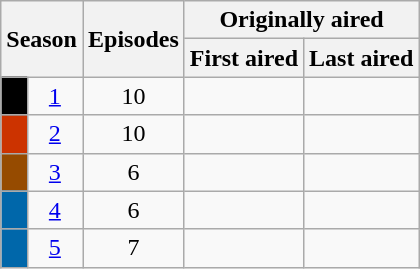<table class="wikitable plainrowheaders" style="text-align:center;">
<tr>
<th colspan="2" rowspan="2">Season</th>
<th rowspan="2">Episodes</th>
<th colspan="2">Originally aired</th>
</tr>
<tr>
<th>First aired</th>
<th>Last aired</th>
</tr>
<tr>
<td style="background: #000000;"></td>
<td><a href='#'>1</a></td>
<td>10</td>
<td></td>
<td></td>
</tr>
<tr>
<td style="background: #CC3300;"></td>
<td><a href='#'>2</a></td>
<td>10</td>
<td></td>
<td></td>
</tr>
<tr>
<td style="background: #964B00;"></td>
<td><a href='#'>3</a></td>
<td>6</td>
<td></td>
<td></td>
</tr>
<tr>
<td style="background: #0067AA;"></td>
<td><a href='#'>4</a></td>
<td>6</td>
<td></td>
<td></td>
</tr>
<tr>
<td style="background: #0067AA;"></td>
<td><a href='#'>5</a></td>
<td>7</td>
<td></td>
<td></td>
</tr>
</table>
